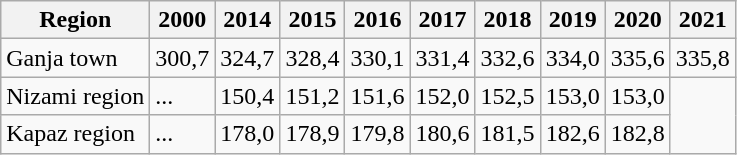<table class="wikitable">
<tr>
<th>Region</th>
<th>2000</th>
<th>2014</th>
<th>2015</th>
<th>2016</th>
<th>2017</th>
<th>2018</th>
<th>2019</th>
<th>2020</th>
<th>2021</th>
</tr>
<tr>
<td>Ganja town</td>
<td>300,7</td>
<td>324,7</td>
<td>328,4</td>
<td>330,1</td>
<td>331,4</td>
<td>332,6</td>
<td>334,0</td>
<td>335,6</td>
<td>335,8</td>
</tr>
<tr>
<td>Nizami region</td>
<td>...</td>
<td>150,4</td>
<td>151,2</td>
<td>151,6</td>
<td>152,0</td>
<td>152,5</td>
<td>153,0</td>
<td>153,0</td>
</tr>
<tr>
<td>Kapaz region</td>
<td>...</td>
<td>178,0</td>
<td>178,9</td>
<td>179,8</td>
<td>180,6</td>
<td>181,5</td>
<td>182,6</td>
<td>182,8</td>
</tr>
</table>
